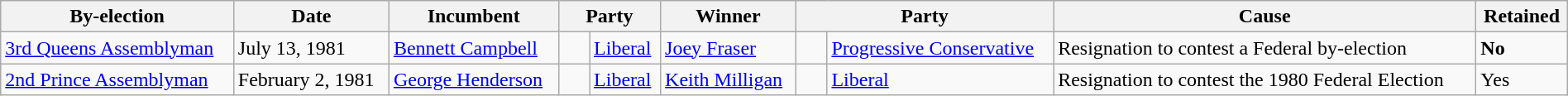<table class=wikitable style="width:100%">
<tr>
<th>By-election</th>
<th>Date</th>
<th>Incumbent</th>
<th colspan=2>Party</th>
<th>Winner</th>
<th colspan=2>Party</th>
<th>Cause</th>
<th>Retained</th>
</tr>
<tr>
<td><a href='#'>3rd Queens Assemblyman</a></td>
<td>July 13, 1981</td>
<td><a href='#'>Bennett Campbell</a></td>
<td>    </td>
<td><a href='#'>Liberal</a></td>
<td><a href='#'>Joey Fraser</a></td>
<td>    </td>
<td><a href='#'>Progressive Conservative</a></td>
<td>Resignation to contest a Federal by-election</td>
<td><strong>No</strong></td>
</tr>
<tr>
<td><a href='#'>2nd Prince Assemblyman</a></td>
<td>February 2, 1981</td>
<td><a href='#'>George Henderson</a></td>
<td>    </td>
<td><a href='#'>Liberal</a></td>
<td><a href='#'>Keith Milligan</a></td>
<td>    </td>
<td><a href='#'>Liberal</a></td>
<td>Resignation to contest the 1980 Federal Election</td>
<td>Yes</td>
</tr>
</table>
